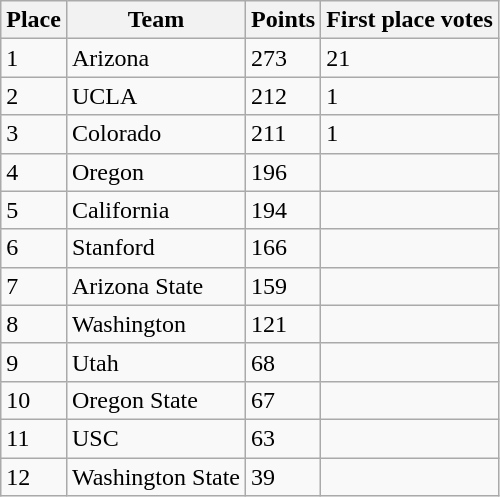<table class="wikitable">
<tr>
<th>Place</th>
<th>Team</th>
<th>Points</th>
<th>First place votes</th>
</tr>
<tr>
<td>1</td>
<td>Arizona</td>
<td>273</td>
<td>21</td>
</tr>
<tr>
<td>2</td>
<td>UCLA</td>
<td>212</td>
<td>1</td>
</tr>
<tr>
<td>3</td>
<td>Colorado</td>
<td>211</td>
<td>1</td>
</tr>
<tr>
<td>4</td>
<td>Oregon</td>
<td>196</td>
<td></td>
</tr>
<tr>
<td>5</td>
<td>California</td>
<td>194</td>
<td></td>
</tr>
<tr>
<td>6</td>
<td>Stanford</td>
<td>166</td>
<td></td>
</tr>
<tr>
<td>7</td>
<td>Arizona State</td>
<td>159</td>
<td></td>
</tr>
<tr>
<td>8</td>
<td>Washington</td>
<td>121</td>
<td></td>
</tr>
<tr>
<td>9</td>
<td>Utah</td>
<td>68</td>
<td></td>
</tr>
<tr>
<td>10</td>
<td>Oregon State</td>
<td>67</td>
<td></td>
</tr>
<tr>
<td>11</td>
<td>USC</td>
<td>63</td>
<td></td>
</tr>
<tr>
<td>12</td>
<td>Washington State</td>
<td>39</td>
<td></td>
</tr>
</table>
